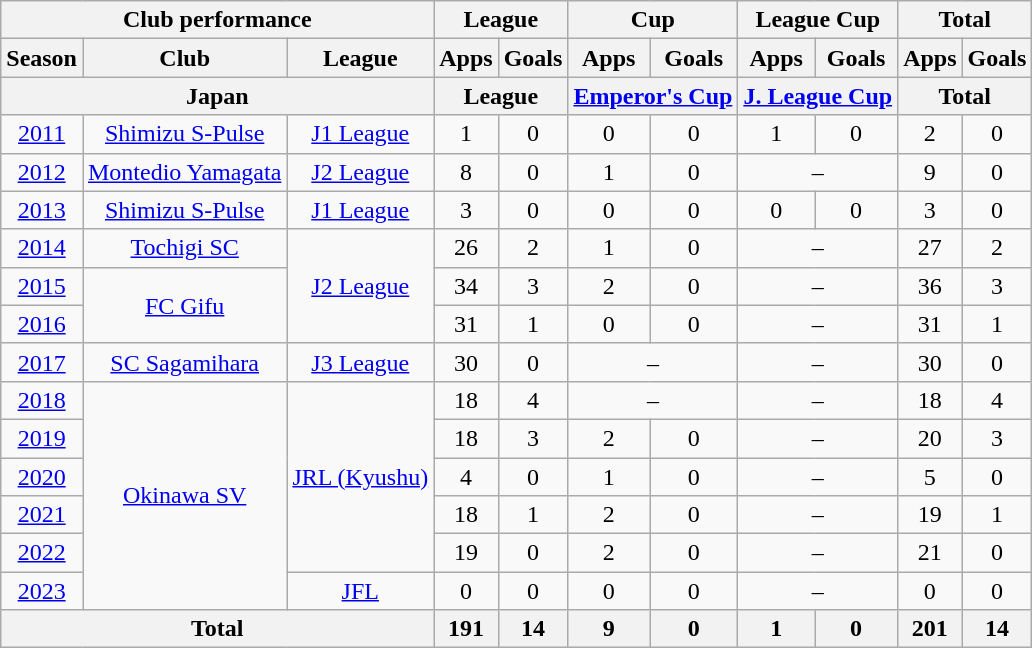<table class="wikitable" style="text-align:center;">
<tr>
<th colspan=3>Club performance</th>
<th colspan=2>League</th>
<th colspan=2>Cup</th>
<th colspan=2>League Cup</th>
<th colspan=2>Total</th>
</tr>
<tr>
<th>Season</th>
<th>Club</th>
<th>League</th>
<th>Apps</th>
<th>Goals</th>
<th>Apps</th>
<th>Goals</th>
<th>Apps</th>
<th>Goals</th>
<th>Apps</th>
<th>Goals</th>
</tr>
<tr>
<th colspan=3>Japan</th>
<th colspan=2>League</th>
<th colspan=2><a href='#'>Emperor's Cup</a></th>
<th colspan=2><a href='#'>J. League Cup</a></th>
<th colspan=2>Total</th>
</tr>
<tr>
<td><a href='#'>2011</a></td>
<td><a href='#'>Shimizu S-Pulse</a></td>
<td><a href='#'>J1 League</a></td>
<td>1</td>
<td>0</td>
<td>0</td>
<td>0</td>
<td>1</td>
<td>0</td>
<td>2</td>
<td>0</td>
</tr>
<tr>
<td><a href='#'>2012</a></td>
<td><a href='#'>Montedio Yamagata</a></td>
<td><a href='#'>J2 League</a></td>
<td>8</td>
<td>0</td>
<td>1</td>
<td>0</td>
<td colspan="2">–</td>
<td>9</td>
<td>0</td>
</tr>
<tr>
<td><a href='#'>2013</a></td>
<td><a href='#'>Shimizu S-Pulse</a></td>
<td><a href='#'>J1 League</a></td>
<td>3</td>
<td>0</td>
<td>0</td>
<td>0</td>
<td>0</td>
<td>0</td>
<td>3</td>
<td>0</td>
</tr>
<tr>
<td><a href='#'>2014</a></td>
<td><a href='#'>Tochigi SC</a></td>
<td rowspan="3"><a href='#'>J2 League</a></td>
<td>26</td>
<td>2</td>
<td>1</td>
<td>0</td>
<td colspan="2">–</td>
<td>27</td>
<td>2</td>
</tr>
<tr>
<td><a href='#'>2015</a></td>
<td rowspan="2"><a href='#'>FC Gifu</a></td>
<td>34</td>
<td>3</td>
<td>2</td>
<td>0</td>
<td colspan="2">–</td>
<td>36</td>
<td>3</td>
</tr>
<tr>
<td><a href='#'>2016</a></td>
<td>31</td>
<td>1</td>
<td>0</td>
<td>0</td>
<td colspan="2">–</td>
<td>31</td>
<td>1</td>
</tr>
<tr>
<td><a href='#'>2017</a></td>
<td><a href='#'>SC Sagamihara</a></td>
<td><a href='#'>J3 League</a></td>
<td>30</td>
<td>0</td>
<td colspan="2">–</td>
<td colspan="2">–</td>
<td>30</td>
<td>0</td>
</tr>
<tr>
<td><a href='#'>2018</a></td>
<td rowspan="6"><a href='#'>Okinawa SV</a></td>
<td rowspan="5"><a href='#'>JRL (Kyushu)</a></td>
<td>18</td>
<td>4</td>
<td colspan="2">–</td>
<td colspan="2">–</td>
<td>18</td>
<td>4</td>
</tr>
<tr>
<td><a href='#'>2019</a></td>
<td>18</td>
<td>3</td>
<td>2</td>
<td>0</td>
<td colspan="2">–</td>
<td>20</td>
<td>3</td>
</tr>
<tr>
<td><a href='#'>2020</a></td>
<td>4</td>
<td>0</td>
<td>1</td>
<td>0</td>
<td colspan="2">–</td>
<td>5</td>
<td>0</td>
</tr>
<tr>
<td><a href='#'>2021</a></td>
<td>18</td>
<td>1</td>
<td>2</td>
<td>0</td>
<td colspan="2">–</td>
<td>19</td>
<td>1</td>
</tr>
<tr>
<td><a href='#'>2022</a></td>
<td>19</td>
<td>0</td>
<td>2</td>
<td>0</td>
<td colspan="2">–</td>
<td>21</td>
<td>0</td>
</tr>
<tr>
<td><a href='#'>2023</a></td>
<td><a href='#'>JFL</a></td>
<td>0</td>
<td>0</td>
<td>0</td>
<td>0</td>
<td colspan="2">–</td>
<td>0</td>
<td>0</td>
</tr>
<tr>
<th colspan=3>Total</th>
<th>191</th>
<th>14</th>
<th>9</th>
<th>0</th>
<th>1</th>
<th>0</th>
<th>201</th>
<th>14</th>
</tr>
</table>
